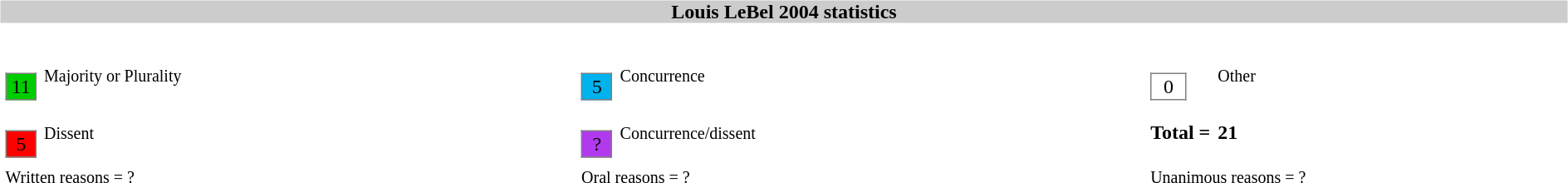<table width=100%>
<tr>
<td><br><table width=100% align=center cellpadding=0 cellspacing=0>
<tr>
<th bgcolor=#CCCCCC>Louis LeBel 2004 statistics</th>
</tr>
<tr>
<td><br><table width=100% cellpadding="2" cellspacing="2" border="0"width=25px>
<tr>
<td><br><table border="1" style="border-collapse:collapse;">
<tr>
<td align=center bgcolor=#00CD00 width=25px>11</td>
</tr>
</table>
</td>
<td><small>Majority or Plurality</small></td>
<td width=25px><br><table border="1" style="border-collapse:collapse;">
<tr>
<td align=center width=25px bgcolor=#00B2EE>5</td>
</tr>
</table>
</td>
<td><small>Concurrence</small></td>
<td width=25px><br><table border="1" style="border-collapse:collapse;">
<tr>
<td align=center width=25px bgcolor=white>0</td>
</tr>
</table>
</td>
<td><small>Other</small></td>
</tr>
<tr>
<td width=25px><br><table border="1" style="border-collapse:collapse;">
<tr>
<td align=center width=25px bgcolor=red>5</td>
</tr>
</table>
</td>
<td><small>Dissent</small></td>
<td width=25px><br><table border="1" style="border-collapse:collapse;">
<tr>
<td align=center width=25px bgcolor=#B23AEE>?</td>
</tr>
</table>
</td>
<td><small>Concurrence/dissent</small></td>
<td white-space: nowrap><strong>Total = </strong></td>
<td><strong>21</strong></td>
</tr>
<tr>
<td colspan=2><small>Written reasons = ?</small></td>
<td colspan=2><small>Oral reasons = ?</small></td>
<td colspan=2><small>Unanimous reasons = ?</small></td>
</tr>
<tr>
</tr>
</table>
</td>
</tr>
</table>
</td>
</tr>
</table>
